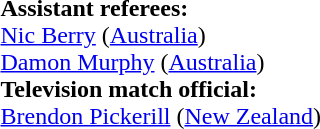<table style="width:100%">
<tr>
<td><br><br><strong>Assistant referees:</strong>
<br><a href='#'>Nic Berry</a> (<a href='#'>Australia</a>)
<br><a href='#'>Damon Murphy</a> (<a href='#'>Australia</a>)
<br><strong>Television match official:</strong>
<br><a href='#'>Brendon Pickerill</a> (<a href='#'>New Zealand</a>)</td>
</tr>
</table>
